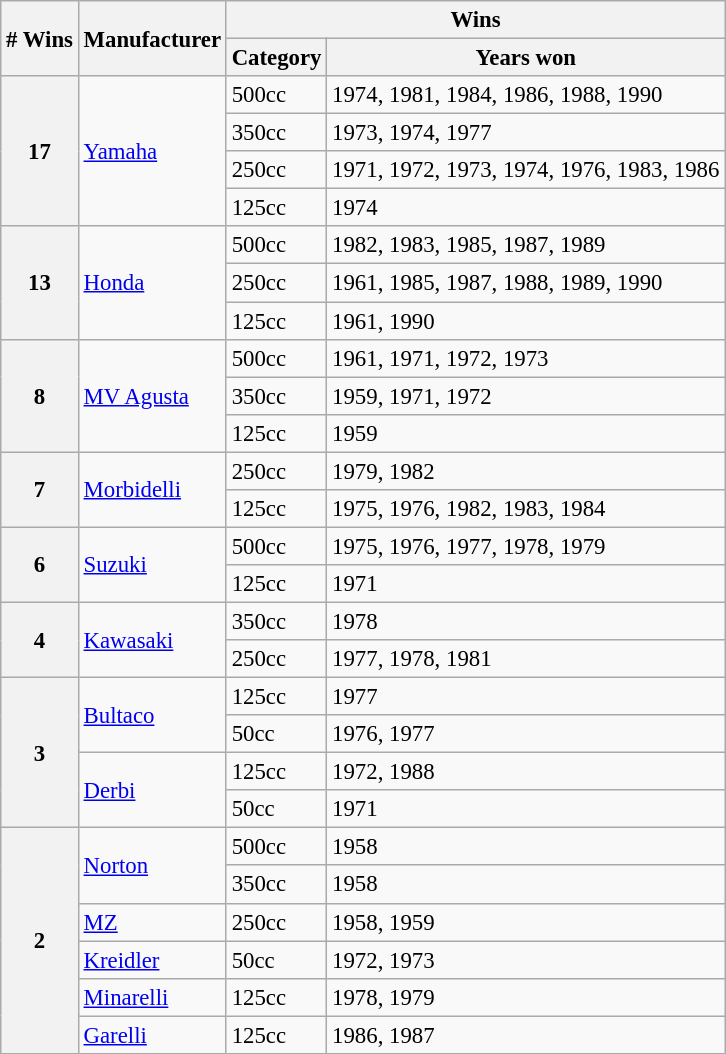<table class="wikitable" style="font-size: 95%;">
<tr>
<th rowspan=2># Wins</th>
<th rowspan=2>Manufacturer</th>
<th colspan=2>Wins</th>
</tr>
<tr>
<th>Category</th>
<th>Years won</th>
</tr>
<tr>
<th rowspan=4>17</th>
<td rowspan=4> <a href='#'>Yamaha</a></td>
<td>500cc</td>
<td>1974, 1981, 1984, 1986, 1988, 1990</td>
</tr>
<tr>
<td>350cc</td>
<td>1973, 1974, 1977</td>
</tr>
<tr>
<td>250cc</td>
<td>1971, 1972, 1973, 1974, 1976, 1983, 1986</td>
</tr>
<tr>
<td>125cc</td>
<td>1974</td>
</tr>
<tr>
<th rowspan=3>13</th>
<td rowspan=3> <a href='#'>Honda</a></td>
<td>500cc</td>
<td>1982, 1983, 1985, 1987, 1989</td>
</tr>
<tr>
<td>250cc</td>
<td>1961, 1985, 1987, 1988, 1989, 1990</td>
</tr>
<tr>
<td>125cc</td>
<td>1961, 1990</td>
</tr>
<tr>
<th rowspan=3>8</th>
<td rowspan=3> <a href='#'>MV Agusta</a></td>
<td>500cc</td>
<td>1961, 1971, 1972, 1973</td>
</tr>
<tr>
<td>350cc</td>
<td>1959, 1971, 1972</td>
</tr>
<tr>
<td>125cc</td>
<td>1959</td>
</tr>
<tr>
<th rowspan=2>7</th>
<td rowspan=2> <a href='#'>Morbidelli</a></td>
<td>250cc</td>
<td>1979, 1982</td>
</tr>
<tr>
<td>125cc</td>
<td>1975, 1976, 1982, 1983, 1984</td>
</tr>
<tr>
<th rowspan=2>6</th>
<td rowspan=2> <a href='#'>Suzuki</a></td>
<td>500cc</td>
<td>1975, 1976, 1977, 1978, 1979</td>
</tr>
<tr>
<td>125cc</td>
<td>1971</td>
</tr>
<tr>
<th rowspan=2>4</th>
<td rowspan=2> <a href='#'>Kawasaki</a></td>
<td>350cc</td>
<td>1978</td>
</tr>
<tr>
<td>250cc</td>
<td>1977, 1978, 1981</td>
</tr>
<tr>
<th rowspan=4>3</th>
<td rowspan=2> <a href='#'>Bultaco</a></td>
<td>125cc</td>
<td>1977</td>
</tr>
<tr>
<td>50cc</td>
<td>1976, 1977</td>
</tr>
<tr>
<td rowspan=2> <a href='#'>Derbi</a></td>
<td>125cc</td>
<td>1972, 1988</td>
</tr>
<tr>
<td>50cc</td>
<td>1971</td>
</tr>
<tr>
<th rowspan=6>2</th>
<td rowspan=2> <a href='#'>Norton</a></td>
<td>500cc</td>
<td>1958</td>
</tr>
<tr>
<td>350cc</td>
<td>1958</td>
</tr>
<tr>
<td> <a href='#'>MZ</a></td>
<td>250cc</td>
<td>1958, 1959</td>
</tr>
<tr>
<td> <a href='#'>Kreidler</a></td>
<td>50cc</td>
<td>1972, 1973</td>
</tr>
<tr>
<td> <a href='#'>Minarelli</a></td>
<td>125cc</td>
<td>1978, 1979</td>
</tr>
<tr>
<td> <a href='#'>Garelli</a></td>
<td>125cc</td>
<td>1986, 1987</td>
</tr>
</table>
